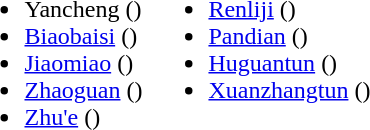<table>
<tr>
<td valign="top"><br><ul><li>Yancheng ()</li><li><a href='#'>Biaobaisi</a> ()</li><li><a href='#'>Jiaomiao</a> ()</li><li><a href='#'>Zhaoguan</a> ()</li><li><a href='#'>Zhu'e</a> ()</li></ul></td>
<td valign="top"><br><ul><li><a href='#'>Renliji</a> ()</li><li><a href='#'>Pandian</a> ()</li><li><a href='#'>Huguantun</a> ()</li><li><a href='#'>Xuanzhangtun</a> ()</li></ul></td>
</tr>
</table>
